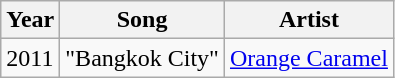<table class="wikitable">
<tr>
<th>Year</th>
<th>Song</th>
<th>Artist</th>
</tr>
<tr>
<td>2011</td>
<td>"Bangkok City"</td>
<td><a href='#'>Orange Caramel</a></td>
</tr>
</table>
